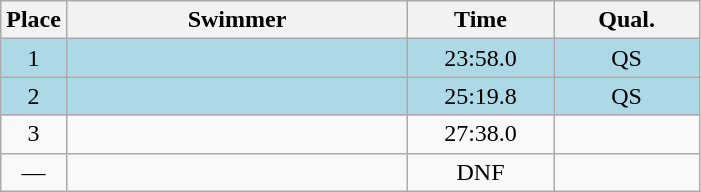<table class=wikitable style="text-align:center">
<tr>
<th>Place</th>
<th width=220>Swimmer</th>
<th width=90>Time</th>
<th width=90>Qual.</th>
</tr>
<tr bgcolor=lightblue>
<td>1</td>
<td align=left></td>
<td>23:58.0</td>
<td>QS</td>
</tr>
<tr bgcolor=lightblue>
<td>2</td>
<td align=left></td>
<td>25:19.8</td>
<td>QS</td>
</tr>
<tr>
<td>3</td>
<td align=left></td>
<td>27:38.0</td>
<td></td>
</tr>
<tr>
<td>—</td>
<td align=left></td>
<td>DNF</td>
<td></td>
</tr>
</table>
